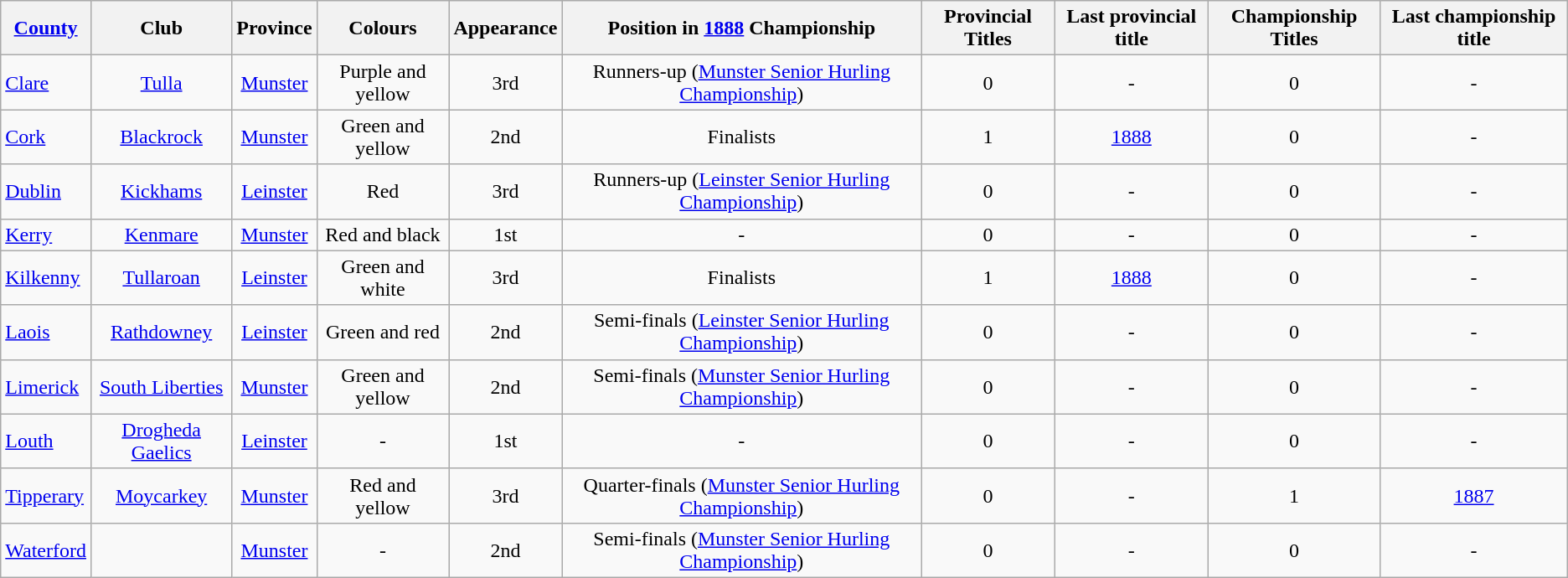<table class="wikitable sortable" style="text-align:center">
<tr>
<th><a href='#'>County</a></th>
<th>Club</th>
<th>Province</th>
<th>Colours</th>
<th>Appearance</th>
<th>Position in <a href='#'>1888</a> Championship</th>
<th>Provincial Titles</th>
<th>Last provincial title</th>
<th>Championship Titles</th>
<th>Last championship title</th>
</tr>
<tr>
<td style="text-align:left"> <a href='#'>Clare</a></td>
<td><a href='#'>Tulla</a></td>
<td><a href='#'>Munster</a></td>
<td>Purple and yellow</td>
<td>3rd</td>
<td>Runners-up (<a href='#'>Munster Senior Hurling Championship</a>)</td>
<td>0</td>
<td>-</td>
<td>0</td>
<td>-</td>
</tr>
<tr>
<td style="text-align:left"> <a href='#'>Cork</a></td>
<td><a href='#'>Blackrock</a></td>
<td><a href='#'>Munster</a></td>
<td>Green and yellow</td>
<td>2nd</td>
<td>Finalists</td>
<td>1</td>
<td><a href='#'>1888</a></td>
<td>0</td>
<td>-</td>
</tr>
<tr>
<td style="text-align:left"> <a href='#'>Dublin</a></td>
<td><a href='#'>Kickhams</a></td>
<td><a href='#'>Leinster</a></td>
<td>Red</td>
<td>3rd</td>
<td>Runners-up (<a href='#'>Leinster Senior Hurling Championship</a>)</td>
<td>0</td>
<td>-</td>
<td>0</td>
<td>-</td>
</tr>
<tr>
<td style="text-align:left"> <a href='#'>Kerry</a></td>
<td><a href='#'>Kenmare</a></td>
<td><a href='#'>Munster</a></td>
<td>Red and black</td>
<td>1st</td>
<td>-</td>
<td>0</td>
<td>-</td>
<td>0</td>
<td>-</td>
</tr>
<tr>
<td style="text-align:left"> <a href='#'>Kilkenny</a></td>
<td><a href='#'>Tullaroan</a></td>
<td><a href='#'>Leinster</a></td>
<td>Green and white</td>
<td>3rd</td>
<td>Finalists</td>
<td>1</td>
<td><a href='#'>1888</a></td>
<td>0</td>
<td>-</td>
</tr>
<tr>
<td style="text-align:left"> <a href='#'>Laois</a></td>
<td><a href='#'>Rathdowney</a></td>
<td><a href='#'>Leinster</a></td>
<td>Green and red</td>
<td>2nd</td>
<td>Semi-finals (<a href='#'>Leinster Senior Hurling Championship</a>)</td>
<td>0</td>
<td>-</td>
<td>0</td>
<td>-</td>
</tr>
<tr>
<td style="text-align:left"> <a href='#'>Limerick</a></td>
<td><a href='#'>South Liberties</a></td>
<td><a href='#'>Munster</a></td>
<td>Green and yellow</td>
<td>2nd</td>
<td>Semi-finals (<a href='#'>Munster Senior Hurling Championship</a>)</td>
<td>0</td>
<td>-</td>
<td>0</td>
<td>-</td>
</tr>
<tr>
<td style="text-align:left"> <a href='#'>Louth</a></td>
<td><a href='#'>Drogheda Gaelics</a></td>
<td><a href='#'>Leinster</a></td>
<td>-</td>
<td>1st</td>
<td>-</td>
<td>0</td>
<td>-</td>
<td>0</td>
<td>-</td>
</tr>
<tr>
<td style="text-align:left"> <a href='#'>Tipperary</a></td>
<td><a href='#'>Moycarkey</a></td>
<td><a href='#'>Munster</a></td>
<td>Red and yellow</td>
<td>3rd</td>
<td>Quarter-finals (<a href='#'>Munster Senior Hurling Championship</a>)</td>
<td>0</td>
<td>-</td>
<td>1</td>
<td><a href='#'>1887</a></td>
</tr>
<tr>
<td style="text-align:left"> <a href='#'>Waterford</a></td>
<td></td>
<td><a href='#'>Munster</a></td>
<td>-</td>
<td>2nd</td>
<td>Semi-finals (<a href='#'>Munster Senior Hurling Championship</a>)</td>
<td>0</td>
<td>-</td>
<td>0</td>
<td>-</td>
</tr>
</table>
